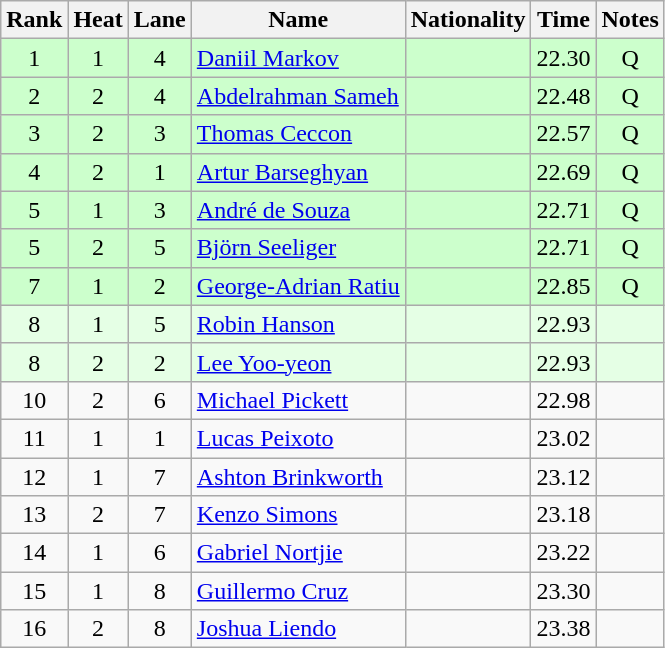<table class="wikitable sortable" style="text-align:center">
<tr>
<th>Rank</th>
<th>Heat</th>
<th>Lane</th>
<th>Name</th>
<th>Nationality</th>
<th>Time</th>
<th>Notes</th>
</tr>
<tr bgcolor=ccffcc>
<td>1</td>
<td>1</td>
<td>4</td>
<td align=left><a href='#'>Daniil Markov</a></td>
<td align=left></td>
<td>22.30</td>
<td>Q</td>
</tr>
<tr bgcolor=ccffcc>
<td>2</td>
<td>2</td>
<td>4</td>
<td align=left><a href='#'>Abdelrahman Sameh</a></td>
<td align=left></td>
<td>22.48</td>
<td>Q</td>
</tr>
<tr bgcolor=ccffcc>
<td>3</td>
<td>2</td>
<td>3</td>
<td align=left><a href='#'>Thomas Ceccon</a></td>
<td align=left></td>
<td>22.57</td>
<td>Q</td>
</tr>
<tr bgcolor=ccffcc>
<td>4</td>
<td>2</td>
<td>1</td>
<td align=left><a href='#'>Artur Barseghyan</a></td>
<td align=left></td>
<td>22.69</td>
<td>Q</td>
</tr>
<tr bgcolor=ccffcc>
<td>5</td>
<td>1</td>
<td>3</td>
<td align=left><a href='#'>André de Souza</a></td>
<td align=left></td>
<td>22.71</td>
<td>Q</td>
</tr>
<tr bgcolor=ccffcc>
<td>5</td>
<td>2</td>
<td>5</td>
<td align=left><a href='#'>Björn Seeliger</a></td>
<td align=left></td>
<td>22.71</td>
<td>Q</td>
</tr>
<tr bgcolor=ccffcc>
<td>7</td>
<td>1</td>
<td>2</td>
<td align=left><a href='#'>George-Adrian Ratiu</a></td>
<td align=left></td>
<td>22.85</td>
<td>Q</td>
</tr>
<tr bgcolor=e5ffe5>
<td>8</td>
<td>1</td>
<td>5</td>
<td align=left><a href='#'>Robin Hanson</a></td>
<td align=left></td>
<td>22.93</td>
<td></td>
</tr>
<tr bgcolor=e5ffe5>
<td>8</td>
<td>2</td>
<td>2</td>
<td align=left><a href='#'>Lee Yoo-yeon</a></td>
<td align=left></td>
<td>22.93</td>
<td></td>
</tr>
<tr>
<td>10</td>
<td>2</td>
<td>6</td>
<td align=left><a href='#'>Michael Pickett</a></td>
<td align=left></td>
<td>22.98</td>
<td></td>
</tr>
<tr>
<td>11</td>
<td>1</td>
<td>1</td>
<td align=left><a href='#'>Lucas Peixoto</a></td>
<td align=left></td>
<td>23.02</td>
<td></td>
</tr>
<tr>
<td>12</td>
<td>1</td>
<td>7</td>
<td align=left><a href='#'>Ashton Brinkworth</a></td>
<td align=left></td>
<td>23.12</td>
<td></td>
</tr>
<tr>
<td>13</td>
<td>2</td>
<td>7</td>
<td align=left><a href='#'>Kenzo Simons</a></td>
<td align=left></td>
<td>23.18</td>
<td></td>
</tr>
<tr>
<td>14</td>
<td>1</td>
<td>6</td>
<td align=left><a href='#'>Gabriel Nortjie</a></td>
<td align=left></td>
<td>23.22</td>
<td></td>
</tr>
<tr>
<td>15</td>
<td>1</td>
<td>8</td>
<td align=left><a href='#'>Guillermo Cruz</a></td>
<td align=left></td>
<td>23.30</td>
<td></td>
</tr>
<tr>
<td>16</td>
<td>2</td>
<td>8</td>
<td align=left><a href='#'>Joshua Liendo</a></td>
<td align=left></td>
<td>23.38</td>
<td></td>
</tr>
</table>
